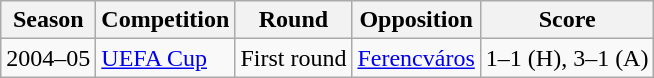<table class="wikitable">
<tr>
<th>Season</th>
<th>Competition</th>
<th>Round</th>
<th>Opposition</th>
<th>Score</th>
</tr>
<tr>
<td>2004–05</td>
<td><a href='#'>UEFA Cup</a></td>
<td>First round</td>
<td> <a href='#'>Ferencváros</a></td>
<td>1–1 (H), 3–1 (A)</td>
</tr>
</table>
